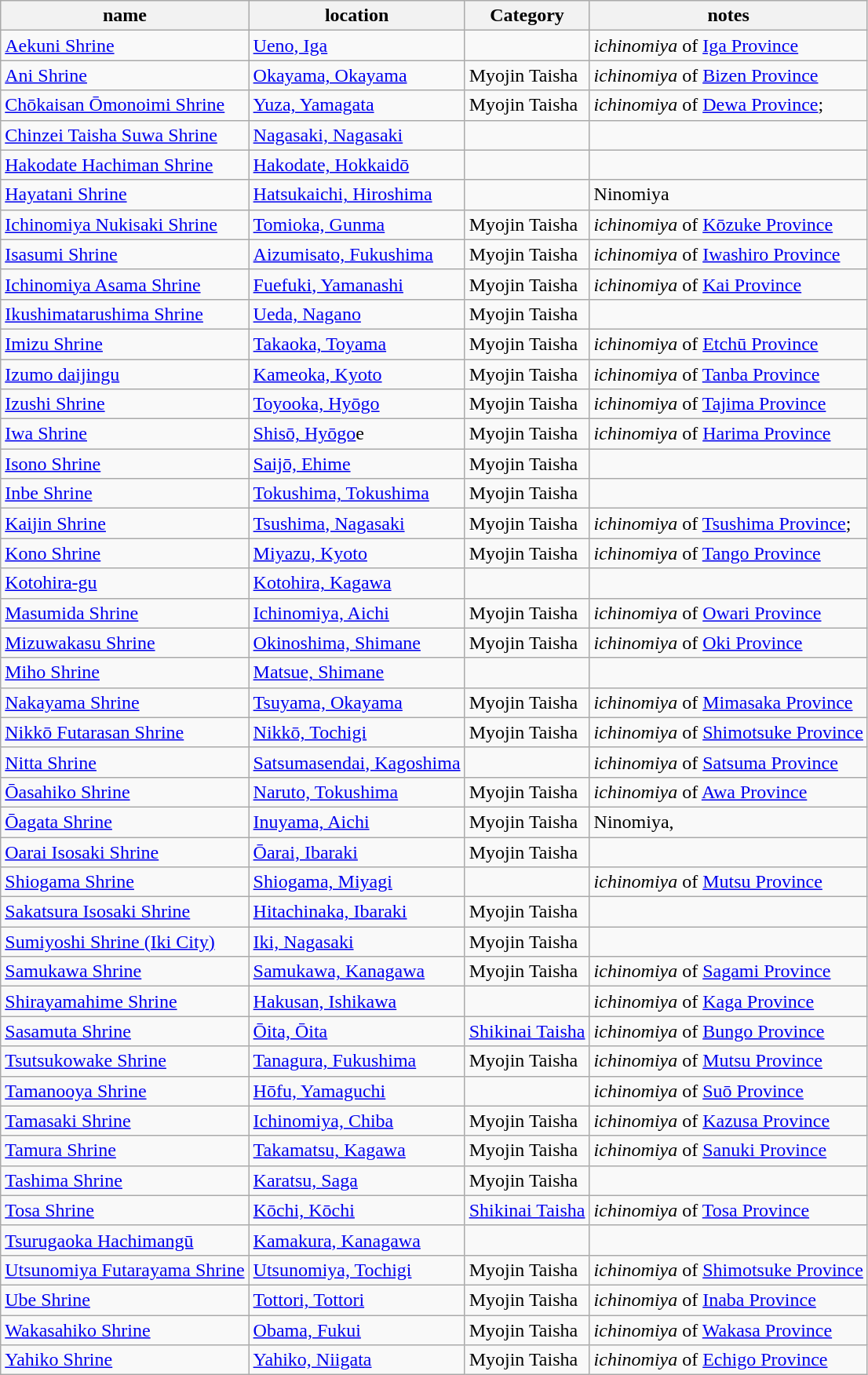<table class="wikitable">
<tr>
<th>name</th>
<th>location</th>
<th>Category</th>
<th>notes</th>
</tr>
<tr>
<td><a href='#'>Aekuni Shrine</a></td>
<td><a href='#'>Ueno, Iga</a></td>
<td></td>
<td><em>ichinomiya</em> of <a href='#'>Iga Province</a></td>
</tr>
<tr>
<td><a href='#'>Ani Shrine</a></td>
<td><a href='#'>Okayama, Okayama</a></td>
<td>Myojin Taisha</td>
<td><em>ichinomiya</em> of <a href='#'>Bizen Province</a></td>
</tr>
<tr>
<td><a href='#'>Chōkaisan Ōmonoimi Shrine</a></td>
<td><a href='#'>Yuza, Yamagata</a></td>
<td>Myojin Taisha</td>
<td><em>ichinomiya</em> of <a href='#'>Dewa Province</a>;</td>
</tr>
<tr>
<td><a href='#'>Chinzei Taisha Suwa Shrine</a></td>
<td><a href='#'>Nagasaki, Nagasaki</a></td>
<td></td>
<td></td>
</tr>
<tr>
<td><a href='#'>Hakodate Hachiman Shrine</a></td>
<td><a href='#'>Hakodate, Hokkaidō</a></td>
<td></td>
<td></td>
</tr>
<tr>
<td><a href='#'>Hayatani Shrine</a></td>
<td><a href='#'>Hatsukaichi, Hiroshima</a></td>
<td></td>
<td>Ninomiya</td>
</tr>
<tr>
<td><a href='#'>Ichinomiya Nukisaki Shrine</a></td>
<td><a href='#'>Tomioka, Gunma</a></td>
<td>Myojin Taisha</td>
<td><em>ichinomiya</em> of <a href='#'>Kōzuke Province</a></td>
</tr>
<tr>
<td><a href='#'>Isasumi Shrine</a></td>
<td><a href='#'>Aizumisato, Fukushima</a></td>
<td>Myojin Taisha</td>
<td><em>ichinomiya</em> of <a href='#'>Iwashiro Province</a></td>
</tr>
<tr>
<td><a href='#'>Ichinomiya Asama Shrine</a></td>
<td><a href='#'>Fuefuki, Yamanashi</a></td>
<td>Myojin Taisha</td>
<td><em>ichinomiya</em> of <a href='#'>Kai Province</a></td>
</tr>
<tr>
<td><a href='#'>Ikushimatarushima Shrine</a></td>
<td><a href='#'>Ueda, Nagano</a></td>
<td>Myojin Taisha</td>
<td></td>
</tr>
<tr>
<td><a href='#'>Imizu Shrine</a></td>
<td><a href='#'>Takaoka, Toyama</a></td>
<td>Myojin Taisha</td>
<td><em>ichinomiya</em> of <a href='#'>Etchū Province</a></td>
</tr>
<tr>
<td><a href='#'>Izumo daijingu</a></td>
<td><a href='#'>Kameoka, Kyoto</a></td>
<td>Myojin Taisha</td>
<td><em>ichinomiya</em> of <a href='#'>Tanba Province</a></td>
</tr>
<tr>
<td><a href='#'>Izushi Shrine</a></td>
<td><a href='#'>Toyooka, Hyōgo</a></td>
<td>Myojin Taisha</td>
<td><em>ichinomiya</em> of <a href='#'>Tajima Province</a></td>
</tr>
<tr>
<td><a href='#'>Iwa Shrine</a></td>
<td><a href='#'>Shisō, Hyōgo</a>e</td>
<td>Myojin Taisha</td>
<td><em>ichinomiya</em> of <a href='#'>Harima Province</a></td>
</tr>
<tr>
<td><a href='#'>Isono Shrine</a></td>
<td><a href='#'>Saijō, Ehime</a></td>
<td>Myojin Taisha</td>
<td></td>
</tr>
<tr>
<td><a href='#'>Inbe Shrine</a></td>
<td><a href='#'>Tokushima, Tokushima</a></td>
<td>Myojin Taisha</td>
<td></td>
</tr>
<tr>
<td><a href='#'>Kaijin Shrine</a></td>
<td><a href='#'>Tsushima, Nagasaki</a></td>
<td>Myojin Taisha</td>
<td><em>ichinomiya</em> of <a href='#'>Tsushima Province</a>;</td>
</tr>
<tr>
<td><a href='#'>Kono Shrine</a></td>
<td><a href='#'>Miyazu, Kyoto</a></td>
<td>Myojin Taisha</td>
<td><em>ichinomiya</em> of <a href='#'>Tango Province</a></td>
</tr>
<tr>
<td><a href='#'>Kotohira-gu</a></td>
<td><a href='#'>Kotohira, Kagawa</a></td>
<td></td>
<td></td>
</tr>
<tr>
<td><a href='#'>Masumida Shrine</a></td>
<td><a href='#'>Ichinomiya, Aichi</a></td>
<td>Myojin Taisha</td>
<td><em>ichinomiya</em> of <a href='#'>Owari Province</a></td>
</tr>
<tr>
<td><a href='#'>Mizuwakasu Shrine</a></td>
<td><a href='#'>Okinoshima, Shimane</a></td>
<td>Myojin Taisha</td>
<td><em>ichinomiya</em> of <a href='#'>Oki Province</a></td>
</tr>
<tr>
<td><a href='#'>Miho Shrine</a></td>
<td><a href='#'>Matsue, Shimane</a></td>
<td></td>
<td></td>
</tr>
<tr>
<td><a href='#'>Nakayama Shrine</a></td>
<td><a href='#'>Tsuyama, Okayama</a></td>
<td>Myojin Taisha</td>
<td><em>ichinomiya</em> of <a href='#'>Mimasaka Province</a></td>
</tr>
<tr>
<td><a href='#'>Nikkō Futarasan Shrine</a></td>
<td><a href='#'>Nikkō, Tochigi</a></td>
<td>Myojin Taisha</td>
<td><em>ichinomiya</em> of <a href='#'>Shimotsuke Province</a></td>
</tr>
<tr>
<td><a href='#'>Nitta Shrine</a></td>
<td><a href='#'>Satsumasendai, Kagoshima</a></td>
<td></td>
<td><em>ichinomiya</em> of <a href='#'>Satsuma Province</a></td>
</tr>
<tr>
<td><a href='#'>Ōasahiko Shrine</a></td>
<td><a href='#'>Naruto, Tokushima</a></td>
<td>Myojin Taisha</td>
<td><em>ichinomiya</em> of <a href='#'>Awa Province</a></td>
</tr>
<tr>
<td><a href='#'>Ōagata Shrine</a></td>
<td><a href='#'>Inuyama, Aichi</a></td>
<td>Myojin Taisha</td>
<td>Ninomiya,</td>
</tr>
<tr>
<td><a href='#'>Oarai Isosaki Shrine</a></td>
<td><a href='#'>Ōarai, Ibaraki</a></td>
<td>Myojin Taisha</td>
<td></td>
</tr>
<tr>
<td><a href='#'>Shiogama Shrine</a></td>
<td><a href='#'>Shiogama, Miyagi</a></td>
<td></td>
<td><em>ichinomiya</em> of <a href='#'>Mutsu Province</a></td>
</tr>
<tr>
<td><a href='#'>Sakatsura Isosaki Shrine</a></td>
<td><a href='#'>Hitachinaka, Ibaraki</a></td>
<td>Myojin Taisha</td>
<td></td>
</tr>
<tr>
<td><a href='#'>Sumiyoshi Shrine (Iki City)</a></td>
<td><a href='#'>Iki, Nagasaki</a></td>
<td>Myojin Taisha</td>
<td></td>
</tr>
<tr>
<td><a href='#'>Samukawa Shrine</a></td>
<td><a href='#'>Samukawa, Kanagawa</a></td>
<td>Myojin Taisha</td>
<td><em>ichinomiya</em> of <a href='#'>Sagami Province</a></td>
</tr>
<tr>
<td><a href='#'>Shirayamahime Shrine</a></td>
<td><a href='#'>Hakusan, Ishikawa</a></td>
<td></td>
<td><em>ichinomiya</em> of <a href='#'>Kaga Province</a></td>
</tr>
<tr>
<td><a href='#'>Sasamuta Shrine</a></td>
<td><a href='#'>Ōita, Ōita</a></td>
<td><a href='#'>Shikinai Taisha</a></td>
<td><em>ichinomiya</em> of <a href='#'>Bungo Province</a></td>
</tr>
<tr>
<td><a href='#'>Tsutsukowake Shrine</a></td>
<td><a href='#'>Tanagura, Fukushima</a></td>
<td>Myojin Taisha</td>
<td><em>ichinomiya</em> of <a href='#'>Mutsu Province</a></td>
</tr>
<tr>
<td><a href='#'>Tamanooya Shrine</a></td>
<td><a href='#'>Hōfu, Yamaguchi</a></td>
<td></td>
<td><em>ichinomiya</em> of <a href='#'>Suō Province</a></td>
</tr>
<tr>
<td><a href='#'>Tamasaki Shrine</a></td>
<td><a href='#'>Ichinomiya, Chiba</a></td>
<td>Myojin Taisha</td>
<td><em>ichinomiya</em> of <a href='#'>Kazusa Province</a></td>
</tr>
<tr>
<td><a href='#'>Tamura Shrine</a></td>
<td><a href='#'>Takamatsu, Kagawa</a></td>
<td>Myojin Taisha</td>
<td><em>ichinomiya</em> of <a href='#'>Sanuki Province</a></td>
</tr>
<tr>
<td><a href='#'>Tashima Shrine</a></td>
<td><a href='#'>Karatsu, Saga</a></td>
<td>Myojin Taisha</td>
<td></td>
</tr>
<tr>
<td><a href='#'>Tosa Shrine</a></td>
<td><a href='#'>Kōchi, Kōchi</a></td>
<td><a href='#'>Shikinai Taisha</a></td>
<td><em>ichinomiya</em> of <a href='#'>Tosa Province</a></td>
</tr>
<tr>
<td><a href='#'>Tsurugaoka Hachimangū</a></td>
<td><a href='#'>Kamakura, Kanagawa</a></td>
<td></td>
<td></td>
</tr>
<tr>
<td><a href='#'>Utsunomiya Futarayama Shrine</a></td>
<td><a href='#'>Utsunomiya, Tochigi</a></td>
<td>Myojin Taisha</td>
<td><em>ichinomiya</em> of <a href='#'>Shimotsuke Province</a></td>
</tr>
<tr>
<td><a href='#'>Ube Shrine</a></td>
<td><a href='#'>Tottori, Tottori</a></td>
<td>Myojin Taisha</td>
<td><em>ichinomiya</em> of <a href='#'>Inaba Province</a></td>
</tr>
<tr>
<td><a href='#'>Wakasahiko Shrine</a></td>
<td><a href='#'>Obama, Fukui</a></td>
<td>Myojin Taisha</td>
<td><em>ichinomiya</em> of <a href='#'>Wakasa Province</a></td>
</tr>
<tr>
<td><a href='#'>Yahiko Shrine</a></td>
<td><a href='#'>Yahiko, Niigata</a></td>
<td>Myojin Taisha</td>
<td><em>ichinomiya</em> of <a href='#'>Echigo Province</a></td>
</tr>
</table>
